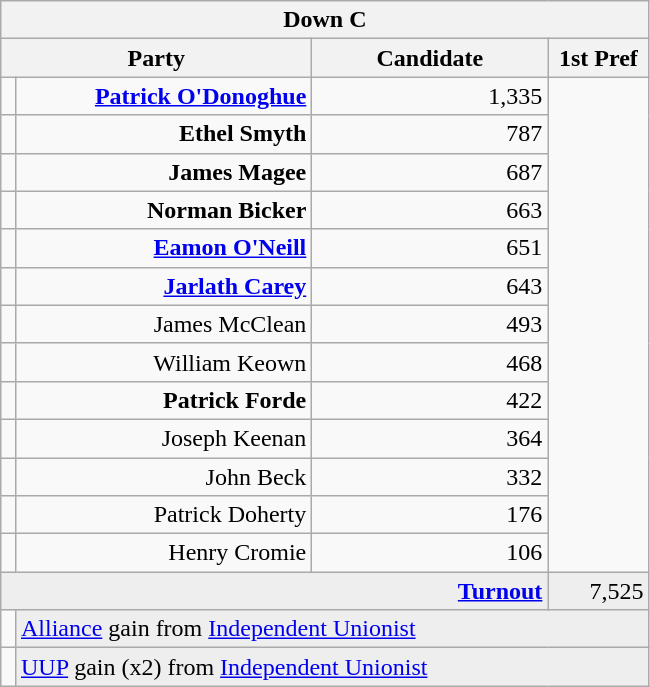<table class="wikitable">
<tr>
<th colspan="4" align="center">Down C</th>
</tr>
<tr>
<th colspan="2" align="center" width=200>Party</th>
<th width=150>Candidate</th>
<th width=60>1st Pref</th>
</tr>
<tr>
<td></td>
<td align="right"><strong><a href='#'>Patrick O'Donoghue</a></strong></td>
<td align="right">1,335</td>
</tr>
<tr>
<td></td>
<td align="right"><strong>Ethel Smyth</strong></td>
<td align="right">787</td>
</tr>
<tr>
<td></td>
<td align="right"><strong>James Magee</strong></td>
<td align="right">687</td>
</tr>
<tr>
<td></td>
<td align="right"><strong>Norman Bicker</strong></td>
<td align="right">663</td>
</tr>
<tr>
<td></td>
<td align="right"><strong><a href='#'>Eamon O'Neill</a></strong></td>
<td align="right">651</td>
</tr>
<tr>
<td></td>
<td align="right"><strong><a href='#'>Jarlath Carey</a></strong></td>
<td align="right">643</td>
</tr>
<tr>
<td></td>
<td align="right">James McClean</td>
<td align="right">493</td>
</tr>
<tr>
<td></td>
<td align="right">William Keown</td>
<td align="right">468</td>
</tr>
<tr>
<td></td>
<td align="right"><strong>Patrick Forde</strong></td>
<td align="right">422</td>
</tr>
<tr>
<td></td>
<td align="right">Joseph Keenan</td>
<td align="right">364</td>
</tr>
<tr>
<td></td>
<td align="right">John Beck</td>
<td align="right">332</td>
</tr>
<tr>
<td></td>
<td align="right">Patrick Doherty</td>
<td align="right">176</td>
</tr>
<tr>
<td></td>
<td align="right">Henry Cromie</td>
<td align="right">106</td>
</tr>
<tr bgcolor="EEEEEE">
<td colspan=3 align="right"><strong><a href='#'>Turnout</a></strong></td>
<td align="right">7,525</td>
</tr>
<tr>
<td bgcolor=></td>
<td colspan=3 bgcolor="EEEEEE"><a href='#'>Alliance</a> gain from <a href='#'>Independent Unionist</a></td>
</tr>
<tr>
<td bgcolor=></td>
<td colspan=3 bgcolor="EEEEEE"><a href='#'>UUP</a> gain (x2) from <a href='#'>Independent Unionist</a></td>
</tr>
</table>
